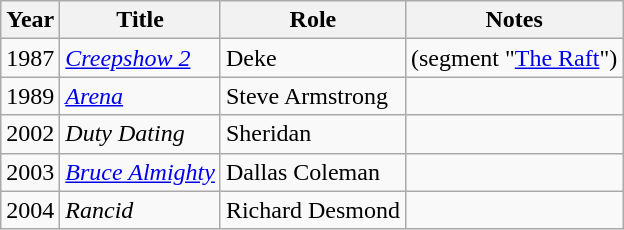<table class="wikitable">
<tr>
<th>Year</th>
<th>Title</th>
<th>Role</th>
<th>Notes</th>
</tr>
<tr>
<td>1987</td>
<td><em><a href='#'>Creepshow 2</a></em></td>
<td>Deke</td>
<td>(segment "<a href='#'>The Raft</a>")</td>
</tr>
<tr>
<td>1989</td>
<td><em><a href='#'>Arena</a></em></td>
<td>Steve Armstrong</td>
<td></td>
</tr>
<tr>
<td>2002</td>
<td><em>Duty Dating</em></td>
<td>Sheridan</td>
<td></td>
</tr>
<tr>
<td>2003</td>
<td><em><a href='#'>Bruce Almighty</a></em></td>
<td>Dallas Coleman</td>
<td></td>
</tr>
<tr>
<td>2004</td>
<td><em>Rancid</em></td>
<td>Richard Desmond</td>
<td></td>
</tr>
</table>
